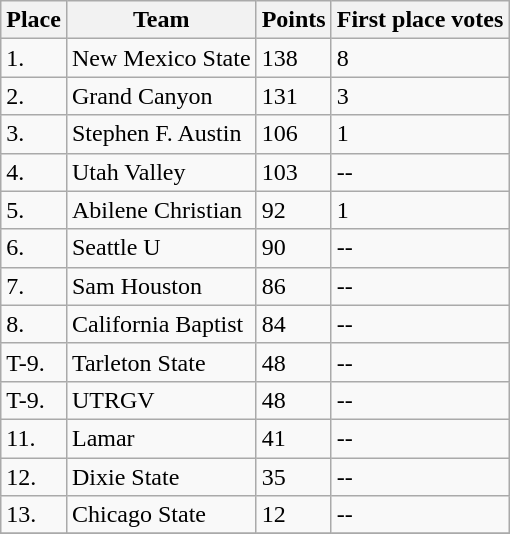<table class="wikitable">
<tr>
<th>Place</th>
<th>Team</th>
<th>Points</th>
<th>First place votes</th>
</tr>
<tr>
<td>1.</td>
<td ! style=>New Mexico State</td>
<td>138</td>
<td>8</td>
</tr>
<tr>
<td>2.</td>
<td ! style=>Grand Canyon</td>
<td>131</td>
<td>3</td>
</tr>
<tr>
<td>3.</td>
<td ! style=>Stephen F. Austin</td>
<td>106</td>
<td>1</td>
</tr>
<tr>
<td>4.</td>
<td ! style=>Utah Valley</td>
<td>103</td>
<td>--</td>
</tr>
<tr>
<td>5.</td>
<td ! style=>Abilene Christian</td>
<td>92</td>
<td>1</td>
</tr>
<tr>
<td>6.</td>
<td ! style=>Seattle U</td>
<td>90</td>
<td>--</td>
</tr>
<tr>
<td>7.</td>
<td ! style=>Sam Houston</td>
<td>86</td>
<td>--</td>
</tr>
<tr>
<td>8.</td>
<td ! style=>California Baptist</td>
<td>84</td>
<td>--</td>
</tr>
<tr>
<td>T-9.</td>
<td ! style=>Tarleton State</td>
<td>48</td>
<td>--</td>
</tr>
<tr>
<td>T-9.</td>
<td ! style=>UTRGV</td>
<td>48</td>
<td>--</td>
</tr>
<tr>
<td>11.</td>
<td ! style=>Lamar</td>
<td>41</td>
<td>--</td>
</tr>
<tr>
<td>12.</td>
<td ! style=>Dixie State</td>
<td>35</td>
<td>--</td>
</tr>
<tr>
<td>13.</td>
<td ! style=>Chicago State</td>
<td>12</td>
<td>--</td>
</tr>
<tr>
</tr>
</table>
